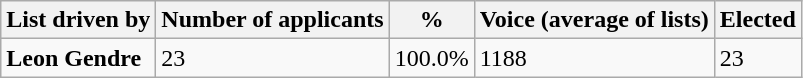<table class="wikitable">
<tr>
<th>List driven by</th>
<th>Number of applicants</th>
<th>%</th>
<th>Voice (average of lists)</th>
<th>Elected</th>
</tr>
<tr>
<td><strong>Leon Gendre</strong></td>
<td>23</td>
<td>100.0%</td>
<td>1188</td>
<td>23</td>
</tr>
</table>
